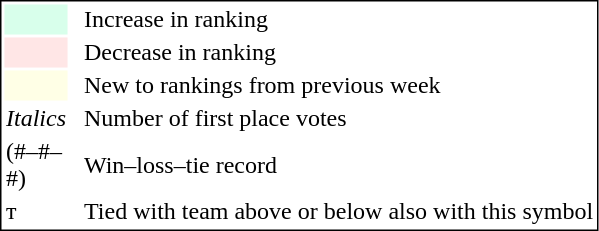<table style="border:1px solid black;">
<tr>
<td style="background:#D8FFEB; width:20px;"></td>
<td> </td>
<td>Increase in ranking</td>
</tr>
<tr>
<td style="background:#FFE6E6; width:20px;"></td>
<td> </td>
<td>Decrease in ranking</td>
</tr>
<tr>
<td style="background:#FFFFE6; width:20px;"></td>
<td> </td>
<td>New to rankings from previous week</td>
</tr>
<tr>
<td><em>Italics</em></td>
<td> </td>
<td>Number of first place votes</td>
</tr>
<tr>
<td>(#–#–#)</td>
<td> </td>
<td>Win–loss–tie record</td>
</tr>
<tr>
<td>т</td>
<td></td>
<td>Tied with team above or below also with this symbol</td>
</tr>
</table>
